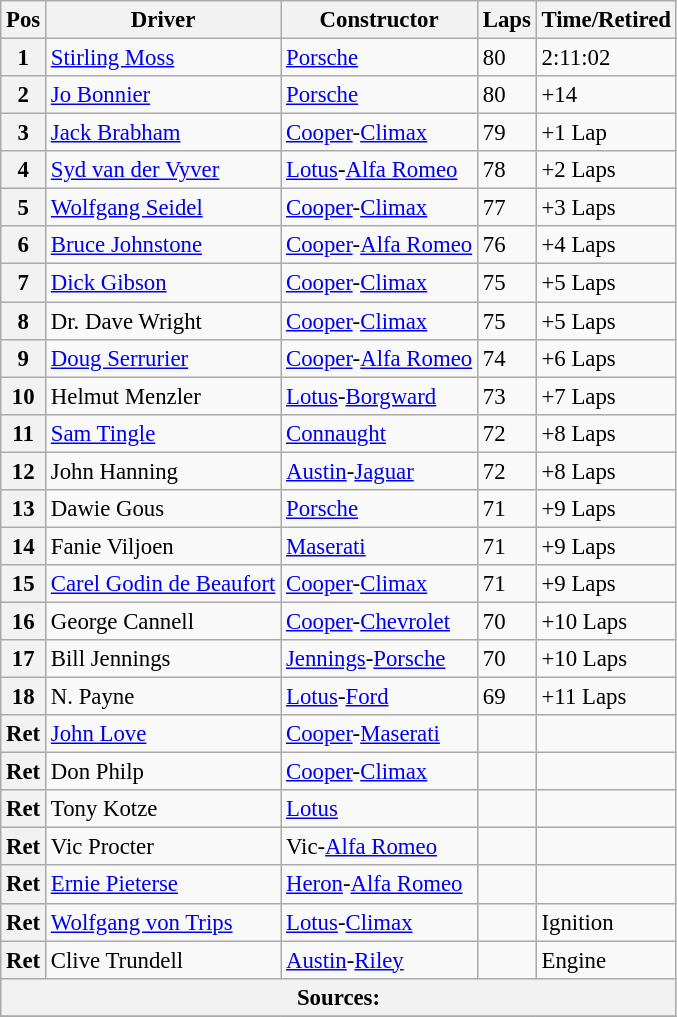<table class="wikitable" style="font-size: 95%;">
<tr>
<th>Pos</th>
<th>Driver</th>
<th>Constructor</th>
<th>Laps</th>
<th>Time/Retired</th>
</tr>
<tr>
<th>1</th>
<td> <a href='#'>Stirling Moss</a></td>
<td><a href='#'>Porsche</a></td>
<td>80</td>
<td>2:11:02</td>
</tr>
<tr>
<th>2</th>
<td> <a href='#'>Jo Bonnier</a></td>
<td><a href='#'>Porsche</a></td>
<td>80</td>
<td>+14</td>
</tr>
<tr>
<th>3</th>
<td> <a href='#'>Jack Brabham</a></td>
<td><a href='#'>Cooper</a>-<a href='#'>Climax</a></td>
<td>79</td>
<td>+1 Lap</td>
</tr>
<tr>
<th>4</th>
<td> <a href='#'>Syd van der Vyver</a></td>
<td><a href='#'>Lotus</a>-<a href='#'>Alfa Romeo</a></td>
<td>78</td>
<td>+2 Laps</td>
</tr>
<tr>
<th>5</th>
<td> <a href='#'>Wolfgang Seidel</a></td>
<td><a href='#'>Cooper</a>-<a href='#'>Climax</a></td>
<td>77</td>
<td>+3 Laps</td>
</tr>
<tr>
<th>6</th>
<td> <a href='#'>Bruce Johnstone</a></td>
<td><a href='#'>Cooper</a>-<a href='#'>Alfa Romeo</a></td>
<td>76</td>
<td>+4 Laps</td>
</tr>
<tr>
<th>7</th>
<td> <a href='#'>Dick Gibson</a></td>
<td><a href='#'>Cooper</a>-<a href='#'>Climax</a></td>
<td>75</td>
<td>+5 Laps</td>
</tr>
<tr>
<th>8</th>
<td> Dr. Dave Wright</td>
<td><a href='#'>Cooper</a>-<a href='#'>Climax</a></td>
<td>75</td>
<td>+5 Laps</td>
</tr>
<tr>
<th>9</th>
<td> <a href='#'>Doug Serrurier</a></td>
<td><a href='#'>Cooper</a>-<a href='#'>Alfa Romeo</a></td>
<td>74</td>
<td>+6 Laps</td>
</tr>
<tr>
<th>10</th>
<td> Helmut Menzler</td>
<td><a href='#'>Lotus</a>-<a href='#'>Borgward</a></td>
<td>73</td>
<td>+7 Laps</td>
</tr>
<tr>
<th>11</th>
<td> <a href='#'>Sam Tingle</a></td>
<td><a href='#'>Connaught</a></td>
<td>72</td>
<td>+8 Laps</td>
</tr>
<tr>
<th>12</th>
<td> John Hanning</td>
<td><a href='#'>Austin</a>-<a href='#'>Jaguar</a></td>
<td>72</td>
<td>+8 Laps</td>
</tr>
<tr>
<th>13</th>
<td> Dawie Gous</td>
<td><a href='#'>Porsche</a></td>
<td>71</td>
<td>+9 Laps</td>
</tr>
<tr>
<th>14</th>
<td> Fanie Viljoen</td>
<td><a href='#'>Maserati</a></td>
<td>71</td>
<td>+9 Laps</td>
</tr>
<tr>
<th>15</th>
<td> <a href='#'>Carel Godin de Beaufort</a></td>
<td><a href='#'>Cooper</a>-<a href='#'>Climax</a></td>
<td>71</td>
<td>+9 Laps</td>
</tr>
<tr>
<th>16</th>
<td> George Cannell</td>
<td><a href='#'>Cooper</a>-<a href='#'>Chevrolet</a></td>
<td>70</td>
<td>+10 Laps</td>
</tr>
<tr>
<th>17</th>
<td> Bill Jennings</td>
<td><a href='#'>Jennings</a>-<a href='#'>Porsche</a></td>
<td>70</td>
<td>+10 Laps</td>
</tr>
<tr>
<th>18</th>
<td> N. Payne</td>
<td><a href='#'>Lotus</a>-<a href='#'>Ford</a></td>
<td>69</td>
<td>+11 Laps</td>
</tr>
<tr>
<th>Ret</th>
<td> <a href='#'>John Love</a></td>
<td><a href='#'>Cooper</a>-<a href='#'>Maserati</a></td>
<td></td>
<td></td>
</tr>
<tr>
<th>Ret</th>
<td> Don Philp</td>
<td><a href='#'>Cooper</a>-<a href='#'>Climax</a></td>
<td></td>
<td></td>
</tr>
<tr>
<th>Ret</th>
<td> Tony Kotze</td>
<td><a href='#'>Lotus</a></td>
<td></td>
<td></td>
</tr>
<tr>
<th>Ret</th>
<td> Vic Procter</td>
<td>Vic-<a href='#'>Alfa Romeo</a></td>
<td></td>
<td></td>
</tr>
<tr>
<th>Ret</th>
<td> <a href='#'>Ernie Pieterse</a></td>
<td><a href='#'>Heron</a>-<a href='#'>Alfa Romeo</a></td>
<td></td>
<td></td>
</tr>
<tr>
<th>Ret</th>
<td> <a href='#'>Wolfgang von Trips</a></td>
<td><a href='#'>Lotus</a>-<a href='#'>Climax</a></td>
<td></td>
<td>Ignition</td>
</tr>
<tr>
<th>Ret</th>
<td> Clive Trundell</td>
<td><a href='#'>Austin</a>-<a href='#'>Riley</a></td>
<td></td>
<td>Engine</td>
</tr>
<tr style="background-color:#E5E4E2" align="center">
<th colspan=5>Sources:</th>
</tr>
<tr>
</tr>
</table>
